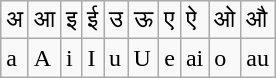<table class="wikitable">
<tr class="Unicode">
<td>अ</td>
<td>आ</td>
<td>इ</td>
<td>ई</td>
<td>उ</td>
<td>ऊ</td>
<td>ए</td>
<td>ऐ</td>
<td>ओ</td>
<td>औ</td>
</tr>
<tr>
<td>a</td>
<td>A</td>
<td>i</td>
<td>I</td>
<td>u</td>
<td>U</td>
<td>e</td>
<td>ai</td>
<td>o</td>
<td>au</td>
</tr>
</table>
